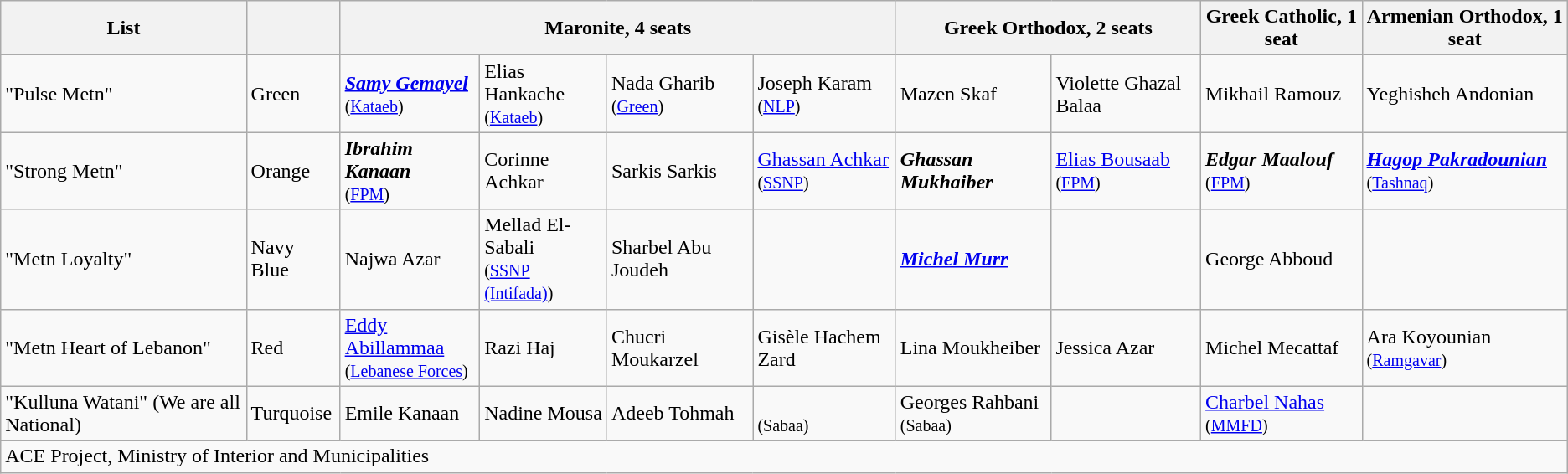<table class=wikitable style=text-align:left>
<tr>
<th>List</th>
<th></th>
<th colspan=4>Maronite, 4 seats</th>
<th colspan=2>Greek Orthodox, 2 seats</th>
<th>Greek Catholic, 1 seat</th>
<th>Armenian Orthodox, 1 seat</th>
</tr>
<tr>
<td align=left>"Pulse Metn"</td>
<td>Green</td>
<td><strong><em><a href='#'>Samy Gemayel</a></em></strong><br><small>(<a href='#'>Kataeb</a>)</small></td>
<td>Elias Hankache<br><small>(<a href='#'>Kataeb</a>)</small></td>
<td>Nada Gharib<br><small>(<a href='#'>Green</a>)</small></td>
<td>Joseph Karam<br><small>(<a href='#'>NLP</a>)</small></td>
<td>Mazen Skaf</td>
<td>Violette Ghazal Balaa</td>
<td>Mikhail Ramouz</td>
<td>Yeghisheh Andonian</td>
</tr>
<tr>
<td align=left>"Strong Metn"</td>
<td>Orange</td>
<td><strong><em>Ibrahim Kanaan</em></strong><br><small>(<a href='#'>FPM</a>)</small></td>
<td>Corinne Achkar</td>
<td>Sarkis Sarkis</td>
<td><a href='#'>Ghassan Achkar</a><br><small>(<a href='#'>SSNP</a>)</small></td>
<td><strong><em>Ghassan Mukhaiber</em></strong></td>
<td><a href='#'>Elias Bousaab</a><br><small>(<a href='#'>FPM</a>)</small></td>
<td><strong><em>Edgar Maalouf</em></strong><br><small>(<a href='#'>FPM</a>)</small></td>
<td><strong><em><a href='#'>Hagop Pakradounian</a></em></strong><br><small>(<a href='#'>Tashnaq</a>)</small></td>
</tr>
<tr>
<td align=left>"Metn Loyalty"</td>
<td>Navy Blue</td>
<td>Najwa Azar</td>
<td>Mellad El-Sabali<br><small>(<a href='#'>SSNP (Intifada)</a>)</small></td>
<td>Sharbel Abu Joudeh</td>
<td></td>
<td><strong><em><a href='#'>Michel Murr</a></em></strong></td>
<td></td>
<td>George Abboud</td>
<td></td>
</tr>
<tr>
<td align=left>"Metn Heart of Lebanon"</td>
<td>Red</td>
<td><a href='#'>Eddy Abillammaa</a><br><small>(<a href='#'>Lebanese Forces</a>)</small></td>
<td>Razi Haj</td>
<td>Chucri Moukarzel</td>
<td>Gisèle Hachem Zard</td>
<td>Lina Moukheiber</td>
<td>Jessica Azar</td>
<td>Michel Mecattaf</td>
<td>Ara Koyounian<br><small>(<a href='#'>Ramgavar</a>)</small></td>
</tr>
<tr>
<td align=left>"Kulluna Watani" (We are all National)</td>
<td>Turquoise</td>
<td>Emile Kanaan</td>
<td>Nadine Mousa</td>
<td>Adeeb Tohmah</td>
<td><br><small>(Sabaa)</small></td>
<td>Georges Rahbani<br><small>(Sabaa)</small></td>
<td></td>
<td><a href='#'>Charbel Nahas</a> <small>(<a href='#'>MMFD</a>)</small></td>
<td></td>
</tr>
<tr>
<td colspan="10" style="text-align:left;">ACE Project, Ministry of Interior and Municipalities</td>
</tr>
</table>
